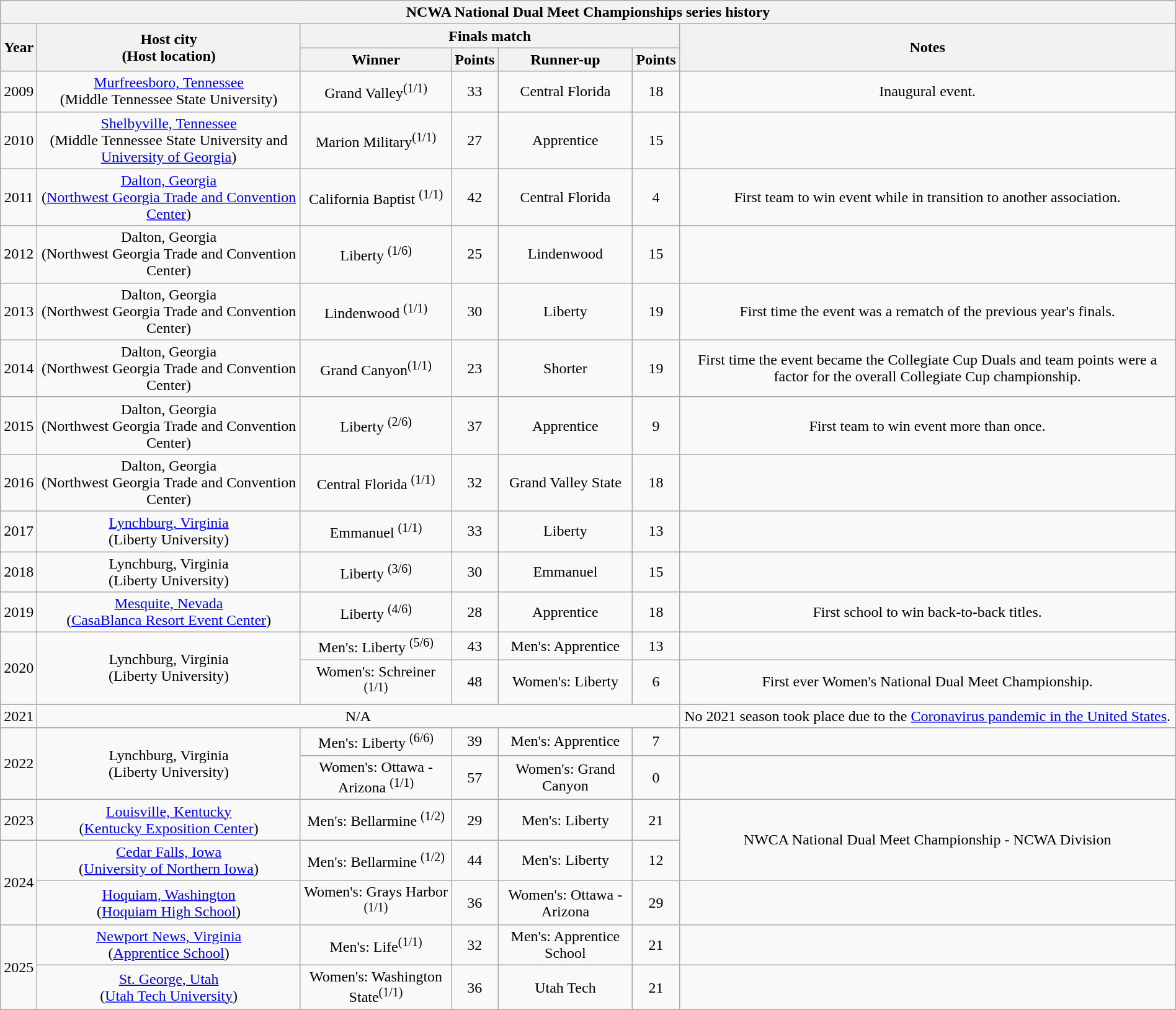<table class="wikitable" style="width:100%; text-align:center;">
<tr>
<th colspan=10>NCWA National Dual Meet Championships series history</th>
</tr>
<tr>
<th rowspan="2">Year</th>
<th rowspan="2">Host city<br>(Host location)</th>
<th colspan=4>Finals match</th>
<th rowspan="2">Notes</th>
</tr>
<tr>
<th>Winner</th>
<th>Points</th>
<th>Runner-up</th>
<th>Points</th>
</tr>
<tr>
<td>2009</td>
<td><a href='#'>Murfreesboro, Tennessee</a><br>(Middle Tennessee State University)</td>
<td>Grand Valley<sup>(1/1)</sup></td>
<td>33</td>
<td>Central Florida<br></td>
<td>18</td>
<td>Inaugural event.</td>
</tr>
<tr>
<td>2010</td>
<td><a href='#'>Shelbyville, Tennessee</a><br>(Middle Tennessee State University and <a href='#'>University of Georgia</a>)</td>
<td>Marion Military<sup>(1/1)</sup></td>
<td>27</td>
<td>Apprentice<br></td>
<td>15</td>
<td></td>
</tr>
<tr>
<td>2011</td>
<td><a href='#'>Dalton, Georgia</a><br>(<a href='#'>Northwest Georgia Trade and Convention Center</a>)</td>
<td>California Baptist <sup>(1/1)</sup></td>
<td>42</td>
<td>Central Florida<br></td>
<td>4</td>
<td>First team to win event while in transition to another association.</td>
</tr>
<tr>
<td>2012</td>
<td>Dalton, Georgia<br>(Northwest Georgia Trade and Convention Center)</td>
<td>Liberty <sup>(1/6)</sup></td>
<td>25</td>
<td>Lindenwood<br></td>
<td>15</td>
<td></td>
</tr>
<tr>
<td>2013</td>
<td>Dalton, Georgia<br>(Northwest Georgia Trade and Convention Center)</td>
<td>Lindenwood <sup>(1/1)</sup></td>
<td>30</td>
<td>Liberty <br></td>
<td>19</td>
<td>First time the event was a rematch of the previous year's finals.</td>
</tr>
<tr>
<td>2014</td>
<td>Dalton, Georgia<br>(Northwest Georgia Trade and Convention Center)</td>
<td>Grand Canyon<sup>(1/1)</sup></td>
<td>23</td>
<td>Shorter<br></td>
<td>19</td>
<td>First time the event became the Collegiate Cup Duals and team points were a factor for the overall Collegiate Cup championship.<br></td>
</tr>
<tr>
<td>2015</td>
<td>Dalton, Georgia<br>(Northwest Georgia Trade and Convention Center)</td>
<td>Liberty <sup>(2/6)</sup></td>
<td>37</td>
<td>Apprentice<br></td>
<td>9</td>
<td>First team to win event more than once.</td>
</tr>
<tr>
<td>2016</td>
<td>Dalton, Georgia<br>(Northwest Georgia Trade and Convention Center)</td>
<td>Central Florida <sup>(1/1)</sup></td>
<td>32</td>
<td>Grand Valley State<br></td>
<td>18</td>
<td></td>
</tr>
<tr>
<td>2017</td>
<td><a href='#'>Lynchburg, Virginia</a><br>(Liberty University)</td>
<td>Emmanuel <sup>(1/1)</sup></td>
<td>33</td>
<td>Liberty<br></td>
<td>13</td>
<td></td>
</tr>
<tr>
<td>2018</td>
<td>Lynchburg, Virginia<br>(Liberty University)</td>
<td>Liberty <sup>(3/6)</sup></td>
<td>30</td>
<td>Emmanuel<br></td>
<td>15</td>
<td></td>
</tr>
<tr>
<td>2019</td>
<td><a href='#'>Mesquite, Nevada</a><br>(<a href='#'>CasaBlanca Resort Event Center</a>)</td>
<td>Liberty <sup>(4/6)</sup></td>
<td>28</td>
<td>Apprentice<br></td>
<td>18</td>
<td>First school to win back-to-back titles.</td>
</tr>
<tr>
<td ! rowspan="2">2020</td>
<td ! rowspan="2">Lynchburg, Virginia<br>(Liberty University)</td>
<td>Men's: Liberty <sup>(5/6)</sup></td>
<td>43</td>
<td>Men's: Apprentice</td>
<td>13</td>
<td></td>
</tr>
<tr>
<td>Women's: Schreiner <sup>(1/1)</sup></td>
<td>48</td>
<td>Women's: Liberty</td>
<td>6</td>
<td>First ever Women's National Dual Meet Championship.</td>
</tr>
<tr>
<td>2021</td>
<td colspan=5>N/A</td>
<td>No 2021 season took place due to the <a href='#'>Coronavirus pandemic in the United States</a>.</td>
</tr>
<tr>
<td ! rowspan="2">2022</td>
<td ! rowspan="2">Lynchburg, Virginia<br>(Liberty University)</td>
<td>Men's: Liberty <sup>(6/6)</sup></td>
<td>39</td>
<td>Men's: Apprentice</td>
<td>7</td>
<td></td>
</tr>
<tr>
<td>Women's: Ottawa - Arizona <sup>(1/1)</sup></td>
<td>57</td>
<td>Women's: Grand Canyon</td>
<td>0</td>
<td></td>
</tr>
<tr>
<td>2023</td>
<td><a href='#'>Louisville, Kentucky</a><br>(<a href='#'>Kentucky Exposition Center</a>)</td>
<td>Men's: Bellarmine <sup>(1/2)</sup></td>
<td>29</td>
<td>Men's: Liberty</td>
<td>21</td>
<td ! rowspan=2>NWCA National Dual Meet Championship - NCWA Division</td>
</tr>
<tr>
<td ! rowspan="2">2024</td>
<td><a href='#'>Cedar Falls, Iowa</a><br>(<a href='#'>University of Northern Iowa</a>)</td>
<td>Men's: Bellarmine <sup>(1/2)</sup></td>
<td>44</td>
<td>Men's: Liberty</td>
<td>12</td>
</tr>
<tr>
<td><a href='#'>Hoquiam, Washington</a><br>(<a href='#'>Hoquiam High School</a>)</td>
<td>Women's: Grays Harbor <sup>(1/1)</sup></td>
<td>36</td>
<td>Women's: Ottawa - Arizona</td>
<td>29</td>
</tr>
<tr>
<td ! rowspan="2">2025</td>
<td><a href='#'>Newport News, Virginia</a><br>(<a href='#'>Apprentice School</a>)</td>
<td>Men's: Life<sup>(1/1)</sup></td>
<td>32</td>
<td>Men's: Apprentice School</td>
<td>21</td>
<td></td>
</tr>
<tr>
<td><a href='#'>St. George, Utah</a><br>(<a href='#'>Utah Tech University</a>)</td>
<td>Women's: Washington State<sup>(1/1)</sup></td>
<td>36</td>
<td>Utah Tech</td>
<td>21</td>
<td></td>
</tr>
</table>
